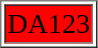<table border="1">
<tr ---- size="40">
<td style="background:red; font-size: 14pt; color: black">DA123</td>
</tr>
</table>
